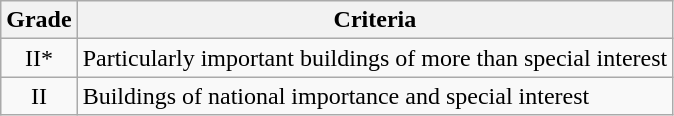<table class="wikitable">
<tr>
<th>Grade</th>
<th>Criteria</th>
</tr>
<tr>
<td align="center" >II*</td>
<td>Particularly important buildings of more than special interest</td>
</tr>
<tr>
<td align="center" >II</td>
<td>Buildings of national importance and special interest</td>
</tr>
</table>
